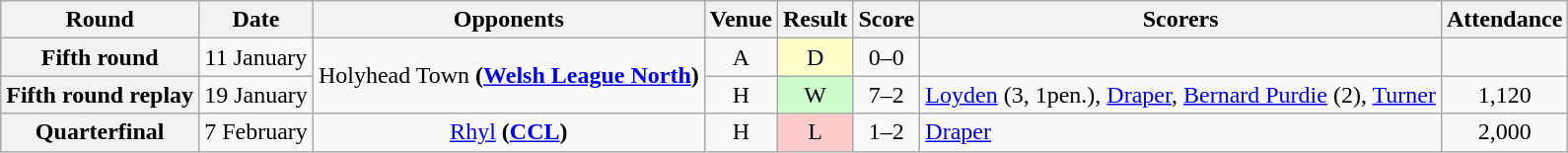<table class="wikitable" style="text-align:center">
<tr>
<th>Round</th>
<th>Date</th>
<th>Opponents</th>
<th>Venue</th>
<th>Result</th>
<th>Score</th>
<th>Scorers</th>
<th>Attendance</th>
</tr>
<tr>
<th>Fifth round</th>
<td>11 January</td>
<td rowspan=2>Holyhead Town <strong>(<a href='#'>Welsh League North</a>)</strong></td>
<td>A</td>
<td style="background-color:#FFFFCC">D</td>
<td>0–0</td>
<td align="left"></td>
<td></td>
</tr>
<tr>
<th>Fifth round replay</th>
<td>19 January</td>
<td>H</td>
<td style="background-color:#CCFFCC">W</td>
<td>7–2</td>
<td align="left"><a href='#'>Loyden</a> (3, 1pen.), <a href='#'>Draper</a>, <a href='#'>Bernard Purdie</a> (2), <a href='#'>Turner</a></td>
<td>1,120</td>
</tr>
<tr>
<th>Quarterfinal</th>
<td>7 February</td>
<td><a href='#'>Rhyl</a> <strong>(<a href='#'>CCL</a>)</strong></td>
<td>H</td>
<td style="background-color:#FFCCCC">L</td>
<td>1–2</td>
<td align="left"><a href='#'>Draper</a></td>
<td>2,000</td>
</tr>
</table>
